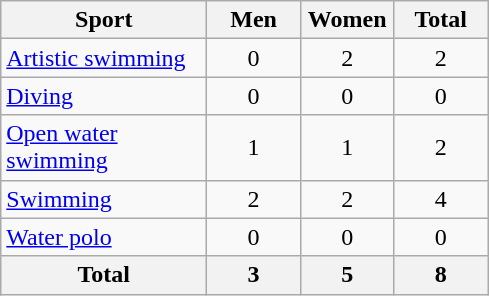<table class="wikitable sortable" style="text-align:center;">
<tr>
<th width=130>Sport</th>
<th width=55>Men</th>
<th width=55>Women</th>
<th width=55>Total</th>
</tr>
<tr>
<td align=left><a href='#'>Artistic swimming</a></td>
<td>0</td>
<td>2</td>
<td>2</td>
</tr>
<tr>
<td align=left><a href='#'>Diving</a></td>
<td>0</td>
<td>0</td>
<td>0</td>
</tr>
<tr>
<td align=left><a href='#'>Open water swimming</a></td>
<td>1</td>
<td>1</td>
<td>2</td>
</tr>
<tr>
<td align=left><a href='#'>Swimming</a></td>
<td>2</td>
<td>2</td>
<td>4</td>
</tr>
<tr>
<td align=left><a href='#'>Water polo</a></td>
<td>0</td>
<td>0</td>
<td>0</td>
</tr>
<tr>
<th>Total</th>
<th>3</th>
<th>5</th>
<th>8</th>
</tr>
</table>
